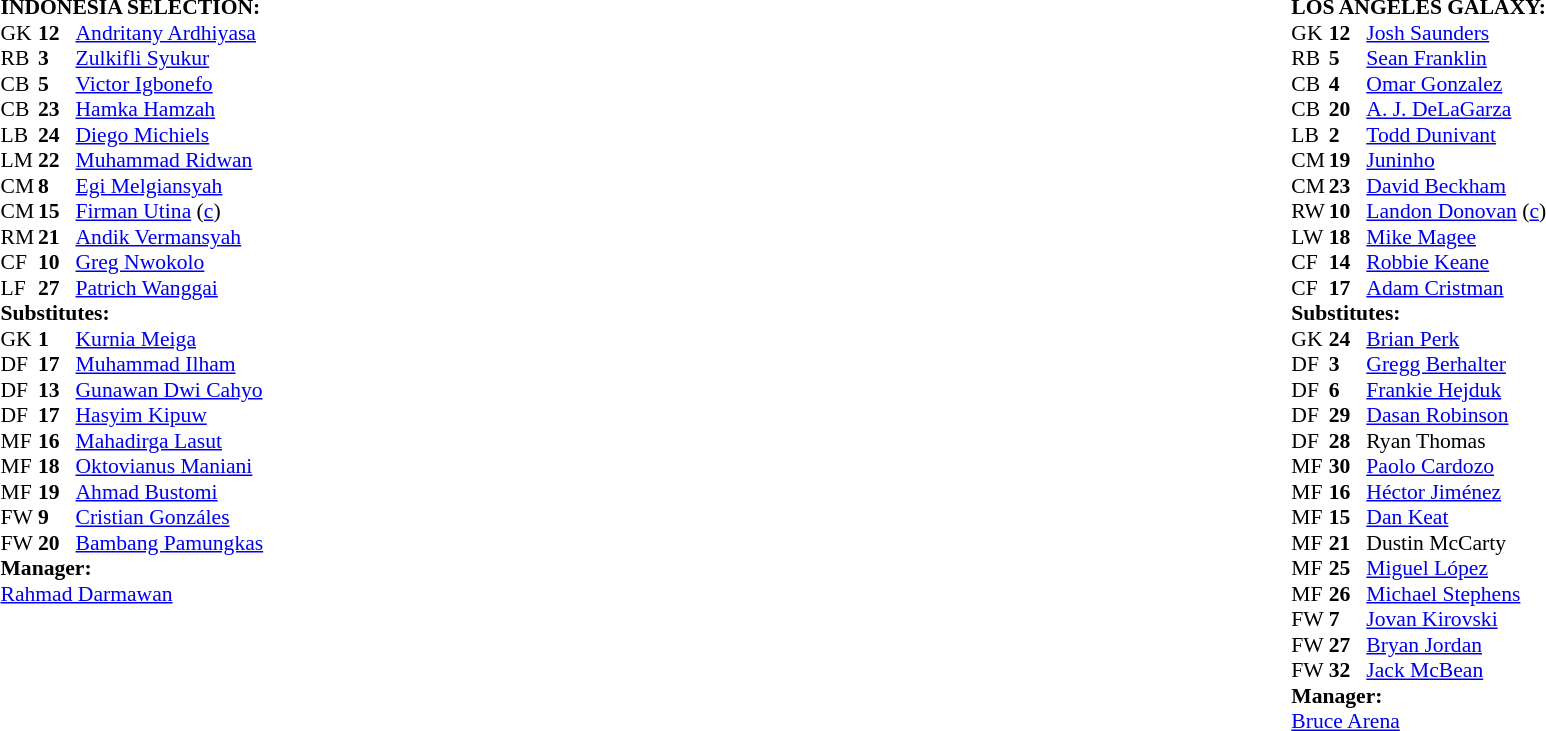<table width="100%">
<tr>
<td valign="top" width="50%"><br><table style="font-size: 90%" cellspacing="0" cellpadding="0">
<tr>
<td colspan="4"><strong>INDONESIA SELECTION:</strong></td>
</tr>
<tr>
<th width=25></th>
<th width=25></th>
</tr>
<tr>
<td>GK</td>
<td><strong>12</strong></td>
<td> <a href='#'>Andritany Ardhiyasa</a></td>
<td></td>
<td></td>
</tr>
<tr>
<td>RB</td>
<td><strong>3</strong></td>
<td> <a href='#'>Zulkifli Syukur</a></td>
<td></td>
<td></td>
</tr>
<tr>
<td>CB</td>
<td><strong>5</strong></td>
<td> <a href='#'>Victor Igbonefo</a></td>
<td></td>
<td></td>
</tr>
<tr>
<td>CB</td>
<td><strong>23</strong></td>
<td> <a href='#'>Hamka Hamzah</a></td>
</tr>
<tr>
<td>LB</td>
<td><strong>24</strong></td>
<td> <a href='#'>Diego Michiels</a></td>
<td></td>
<td></td>
</tr>
<tr>
<td>LM</td>
<td><strong>22</strong></td>
<td> <a href='#'>Muhammad Ridwan</a></td>
</tr>
<tr>
<td>CM</td>
<td><strong>8</strong></td>
<td> <a href='#'>Egi Melgiansyah</a></td>
<td></td>
<td></td>
</tr>
<tr>
<td>CM</td>
<td><strong>15</strong></td>
<td> <a href='#'>Firman Utina</a> (<a href='#'>c</a>)</td>
</tr>
<tr>
<td>RM</td>
<td><strong>21</strong></td>
<td> <a href='#'>Andik Vermansyah</a></td>
<td></td>
<td></td>
</tr>
<tr>
<td>CF</td>
<td><strong>10</strong></td>
<td> <a href='#'>Greg Nwokolo</a></td>
<td></td>
<td></td>
</tr>
<tr>
<td>LF</td>
<td><strong>27</strong></td>
<td> <a href='#'>Patrich Wanggai</a></td>
</tr>
<tr>
<td colspan=3><strong>Substitutes:</strong></td>
</tr>
<tr>
<td>GK</td>
<td><strong>1</strong></td>
<td> <a href='#'>Kurnia Meiga</a></td>
<td></td>
<td></td>
</tr>
<tr>
<td>DF</td>
<td><strong>17</strong></td>
<td> <a href='#'>Muhammad Ilham</a></td>
<td></td>
<td></td>
</tr>
<tr>
<td>DF</td>
<td><strong>13</strong></td>
<td> <a href='#'>Gunawan Dwi Cahyo</a></td>
<td></td>
<td></td>
</tr>
<tr>
<td>DF</td>
<td><strong>17</strong></td>
<td> <a href='#'>Hasyim Kipuw</a></td>
<td></td>
<td></td>
</tr>
<tr>
<td>MF</td>
<td><strong>16</strong></td>
<td> <a href='#'>Mahadirga Lasut</a></td>
</tr>
<tr>
<td>MF</td>
<td><strong>18</strong></td>
<td> <a href='#'>Oktovianus Maniani</a></td>
<td></td>
<td></td>
</tr>
<tr>
<td>MF</td>
<td><strong>19</strong></td>
<td> <a href='#'>Ahmad Bustomi</a></td>
<td></td>
<td></td>
</tr>
<tr>
<td>FW</td>
<td><strong>9</strong></td>
<td> <a href='#'>Cristian Gonzáles</a></td>
</tr>
<tr>
<td>FW</td>
<td><strong>20</strong></td>
<td> <a href='#'>Bambang Pamungkas</a></td>
<td></td>
<td></td>
</tr>
<tr>
<td colspan=3><strong>Manager:</strong></td>
</tr>
<tr indonesia andik>
<td colspan=4> <a href='#'>Rahmad Darmawan</a></td>
</tr>
</table>
</td>
<td valign="top"></td>
<td valign="top" width="50%"><br><table style="font-size: 90%" cellspacing="0" cellpadding="0" align=center>
<tr>
<td colspan="4"><strong>LOS ANGELES GALAXY:</strong></td>
</tr>
<tr>
<th width=25></th>
<th width=25></th>
</tr>
<tr>
<td>GK</td>
<td><strong>12</strong></td>
<td> <a href='#'>Josh Saunders</a></td>
<td></td>
<td></td>
</tr>
<tr>
<td>RB</td>
<td><strong>5</strong></td>
<td> <a href='#'>Sean Franklin</a></td>
<td></td>
<td></td>
</tr>
<tr>
<td>CB</td>
<td><strong>4</strong></td>
<td> <a href='#'>Omar Gonzalez</a></td>
<td></td>
<td></td>
</tr>
<tr>
<td>CB</td>
<td><strong>20</strong></td>
<td> <a href='#'>A. J. DeLaGarza</a></td>
<td></td>
<td></td>
</tr>
<tr>
<td>LB</td>
<td><strong>2</strong></td>
<td> <a href='#'>Todd Dunivant</a></td>
<td></td>
<td></td>
</tr>
<tr>
<td>CM</td>
<td><strong>19</strong></td>
<td> <a href='#'>Juninho</a></td>
<td></td>
<td></td>
</tr>
<tr>
<td>CM</td>
<td><strong>23</strong></td>
<td> <a href='#'>David Beckham</a></td>
<td></td>
<td></td>
</tr>
<tr>
<td>RW</td>
<td><strong>10</strong></td>
<td> <a href='#'>Landon Donovan</a> (<a href='#'>c</a>)</td>
<td></td>
<td></td>
</tr>
<tr>
<td>LW</td>
<td><strong>18</strong></td>
<td> <a href='#'>Mike Magee</a></td>
<td></td>
<td></td>
</tr>
<tr>
<td>CF</td>
<td><strong>14</strong></td>
<td> <a href='#'>Robbie Keane</a></td>
<td></td>
<td></td>
</tr>
<tr>
<td>CF</td>
<td><strong>17</strong></td>
<td> <a href='#'>Adam Cristman</a></td>
<td></td>
<td></td>
</tr>
<tr>
<td colspan=3><strong>Substitutes:</strong></td>
</tr>
<tr>
<td>GK</td>
<td><strong>24</strong></td>
<td> <a href='#'>Brian Perk</a></td>
<td></td>
<td></td>
</tr>
<tr>
<td>DF</td>
<td><strong>3</strong></td>
<td> <a href='#'>Gregg Berhalter</a></td>
</tr>
<tr>
<td>DF</td>
<td><strong>6</strong></td>
<td> <a href='#'>Frankie Hejduk</a></td>
<td></td>
<td></td>
</tr>
<tr>
<td>DF</td>
<td><strong>29</strong></td>
<td> <a href='#'>Dasan Robinson</a></td>
<td></td>
<td></td>
</tr>
<tr>
<td>DF</td>
<td><strong>28</strong></td>
<td> Ryan Thomas</td>
</tr>
<tr>
<td>MF</td>
<td><strong>30</strong></td>
<td> <a href='#'>Paolo Cardozo</a></td>
<td></td>
<td></td>
</tr>
<tr>
<td>MF</td>
<td><strong>16</strong></td>
<td> <a href='#'>Héctor Jiménez</a></td>
<td></td>
<td></td>
</tr>
<tr>
<td>MF</td>
<td><strong>15</strong></td>
<td> <a href='#'>Dan Keat</a></td>
<td></td>
<td></td>
</tr>
<tr>
<td>MF</td>
<td><strong>21</strong></td>
<td> Dustin McCarty</td>
</tr>
<tr>
<td>MF</td>
<td><strong>25</strong></td>
<td> <a href='#'>Miguel López</a></td>
<td></td>
<td></td>
</tr>
<tr>
<td>MF</td>
<td><strong>26</strong></td>
<td> <a href='#'>Michael Stephens</a></td>
<td></td>
<td></td>
</tr>
<tr>
<td>FW</td>
<td><strong>7</strong></td>
<td> <a href='#'>Jovan Kirovski</a></td>
<td></td>
<td></td>
</tr>
<tr>
<td>FW</td>
<td><strong>27</strong></td>
<td> <a href='#'>Bryan Jordan</a></td>
<td></td>
<td></td>
</tr>
<tr>
<td>FW</td>
<td><strong>32</strong></td>
<td> <a href='#'>Jack McBean</a></td>
<td></td>
<td></td>
</tr>
<tr>
<td colspan=3><strong>Manager:</strong></td>
</tr>
<tr>
<td colspan=4> <a href='#'>Bruce Arena</a></td>
</tr>
</table>
</td>
</tr>
</table>
